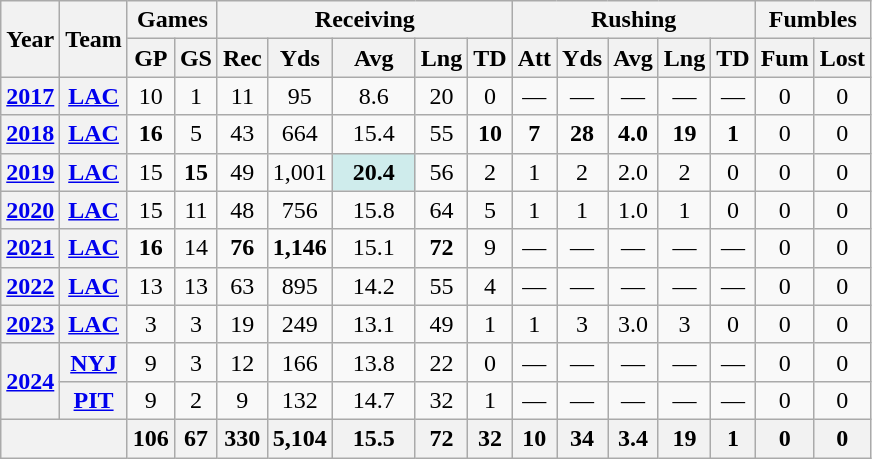<table class=wikitable style="text-align:center;">
<tr>
<th rowspan="2">Year</th>
<th rowspan="2">Team</th>
<th colspan="2">Games</th>
<th colspan="5">Receiving</th>
<th colspan="5">Rushing</th>
<th colspan="2">Fumbles</th>
</tr>
<tr>
<th>GP</th>
<th>GS</th>
<th>Rec</th>
<th>Yds</th>
<th>Avg</th>
<th>Lng</th>
<th>TD</th>
<th>Att</th>
<th>Yds</th>
<th>Avg</th>
<th>Lng</th>
<th>TD</th>
<th>Fum</th>
<th>Lost</th>
</tr>
<tr>
<th><a href='#'>2017</a></th>
<th><a href='#'>LAC</a></th>
<td>10</td>
<td>1</td>
<td>11</td>
<td>95</td>
<td>8.6</td>
<td>20</td>
<td>0</td>
<td>—</td>
<td>—</td>
<td>—</td>
<td>—</td>
<td>—</td>
<td>0</td>
<td>0</td>
</tr>
<tr>
<th><a href='#'>2018</a></th>
<th><a href='#'>LAC</a></th>
<td><strong>16</strong></td>
<td>5</td>
<td>43</td>
<td>664</td>
<td>15.4</td>
<td>55</td>
<td><strong>10</strong></td>
<td><strong>7</strong></td>
<td><strong>28</strong></td>
<td><strong>4.0</strong></td>
<td><strong>19</strong></td>
<td><strong>1</strong></td>
<td>0</td>
<td>0</td>
</tr>
<tr>
<th><a href='#'>2019</a></th>
<th><a href='#'>LAC</a></th>
<td>15</td>
<td><strong>15</strong></td>
<td>49</td>
<td>1,001</td>
<td style="background:#cfecec; width:3em;"><strong>20.4</strong></td>
<td>56</td>
<td>2</td>
<td>1</td>
<td>2</td>
<td>2.0</td>
<td>2</td>
<td>0</td>
<td>0</td>
<td>0</td>
</tr>
<tr>
<th><a href='#'>2020</a></th>
<th><a href='#'>LAC</a></th>
<td>15</td>
<td>11</td>
<td>48</td>
<td>756</td>
<td>15.8</td>
<td>64</td>
<td>5</td>
<td>1</td>
<td>1</td>
<td>1.0</td>
<td>1</td>
<td>0</td>
<td>0</td>
<td>0</td>
</tr>
<tr>
<th><a href='#'>2021</a></th>
<th><a href='#'>LAC</a></th>
<td><strong>16</strong></td>
<td>14</td>
<td><strong>76</strong></td>
<td><strong>1,146</strong></td>
<td>15.1</td>
<td><strong>72</strong></td>
<td>9</td>
<td>—</td>
<td>—</td>
<td>—</td>
<td>—</td>
<td>—</td>
<td>0</td>
<td>0</td>
</tr>
<tr>
<th><a href='#'>2022</a></th>
<th><a href='#'>LAC</a></th>
<td>13</td>
<td>13</td>
<td>63</td>
<td>895</td>
<td>14.2</td>
<td>55</td>
<td>4</td>
<td>—</td>
<td>—</td>
<td>—</td>
<td>—</td>
<td>—</td>
<td>0</td>
<td>0</td>
</tr>
<tr>
<th><a href='#'>2023</a></th>
<th><a href='#'>LAC</a></th>
<td>3</td>
<td>3</td>
<td>19</td>
<td>249</td>
<td>13.1</td>
<td>49</td>
<td>1</td>
<td>1</td>
<td>3</td>
<td>3.0</td>
<td>3</td>
<td>0</td>
<td>0</td>
<td>0</td>
</tr>
<tr>
<th rowspan="2"><a href='#'>2024</a></th>
<th><a href='#'>NYJ</a></th>
<td>9</td>
<td>3</td>
<td>12</td>
<td>166</td>
<td>13.8</td>
<td>22</td>
<td>0</td>
<td>—</td>
<td>—</td>
<td>—</td>
<td>—</td>
<td>—</td>
<td>0</td>
<td>0</td>
</tr>
<tr>
<th><a href='#'>PIT</a></th>
<td>9</td>
<td>2</td>
<td>9</td>
<td>132</td>
<td>14.7</td>
<td>32</td>
<td>1</td>
<td>—</td>
<td>—</td>
<td>—</td>
<td>—</td>
<td>—</td>
<td>0</td>
<td>0</td>
</tr>
<tr>
<th colspan="2"></th>
<th>106</th>
<th>67</th>
<th>330</th>
<th>5,104</th>
<th>15.5</th>
<th>72</th>
<th>32</th>
<th>10</th>
<th>34</th>
<th>3.4</th>
<th>19</th>
<th>1</th>
<th>0</th>
<th>0</th>
</tr>
</table>
